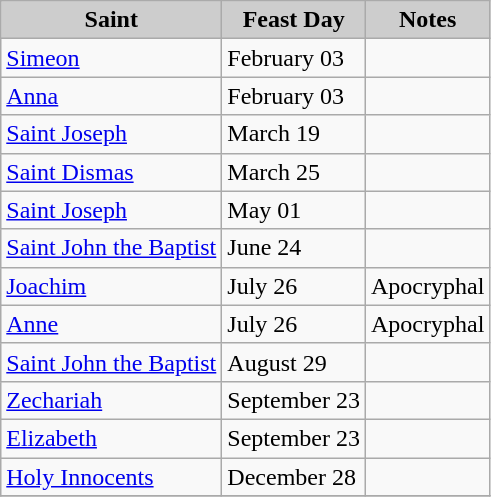<table class="wikitable sortable">
<tr>
<th style="background-color:#cdcdcd">Saint</th>
<th style="background-color:#cdcdcd">Feast Day</th>
<th style="background-color:#cdcdcd">Notes</th>
</tr>
<tr>
<td><a href='#'>Simeon</a></td>
<td>February 03 </td>
<td></td>
</tr>
<tr>
<td><a href='#'>Anna</a></td>
<td>February 03 </td>
<td></td>
</tr>
<tr>
<td><a href='#'>Saint Joseph</a></td>
<td>March 19 </td>
<td></td>
</tr>
<tr>
<td><a href='#'>Saint Dismas</a></td>
<td>March 25 </td>
<td></td>
</tr>
<tr>
<td><a href='#'>Saint Joseph</a></td>
<td>May 01 </td>
<td></td>
</tr>
<tr>
<td><a href='#'>Saint John the Baptist</a></td>
<td>June 24 </td>
<td></td>
</tr>
<tr>
<td><a href='#'>Joachim</a></td>
<td>July 26 </td>
<td>Apocryphal</td>
</tr>
<tr>
<td><a href='#'>Anne</a></td>
<td>July 26 </td>
<td>Apocryphal</td>
</tr>
<tr>
<td><a href='#'>Saint John the Baptist</a></td>
<td>August 29 </td>
<td></td>
</tr>
<tr>
<td><a href='#'>Zechariah</a></td>
<td>September 23 </td>
<td></td>
</tr>
<tr>
<td><a href='#'>Elizabeth</a></td>
<td>September 23 </td>
<td></td>
</tr>
<tr>
<td><a href='#'>Holy Innocents</a></td>
<td>December 28 </td>
<td></td>
</tr>
<tr>
</tr>
</table>
